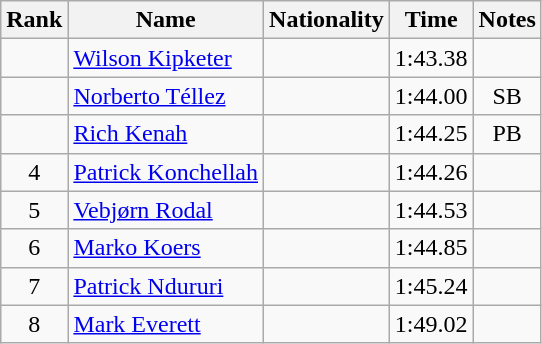<table class="wikitable sortable" style="text-align:center">
<tr>
<th>Rank</th>
<th>Name</th>
<th>Nationality</th>
<th>Time</th>
<th>Notes</th>
</tr>
<tr>
<td></td>
<td align="left"><a href='#'>Wilson Kipketer</a></td>
<td align=left></td>
<td>1:43.38</td>
<td></td>
</tr>
<tr>
<td></td>
<td align="left"><a href='#'>Norberto Téllez</a></td>
<td align=left></td>
<td>1:44.00</td>
<td>SB</td>
</tr>
<tr>
<td></td>
<td align="left"><a href='#'>Rich Kenah</a></td>
<td align=left></td>
<td>1:44.25</td>
<td>PB</td>
</tr>
<tr>
<td>4</td>
<td align="left"><a href='#'>Patrick Konchellah</a></td>
<td align=left></td>
<td>1:44.26</td>
<td></td>
</tr>
<tr>
<td>5</td>
<td align="left"><a href='#'>Vebjørn Rodal</a></td>
<td align=left></td>
<td>1:44.53</td>
<td></td>
</tr>
<tr>
<td>6</td>
<td align="left"><a href='#'>Marko Koers</a></td>
<td align=left></td>
<td>1:44.85</td>
<td></td>
</tr>
<tr>
<td>7</td>
<td align="left"><a href='#'>Patrick Ndururi</a></td>
<td align=left></td>
<td>1:45.24</td>
<td></td>
</tr>
<tr>
<td>8</td>
<td align="left"><a href='#'>Mark Everett</a></td>
<td align=left></td>
<td>1:49.02</td>
<td></td>
</tr>
</table>
